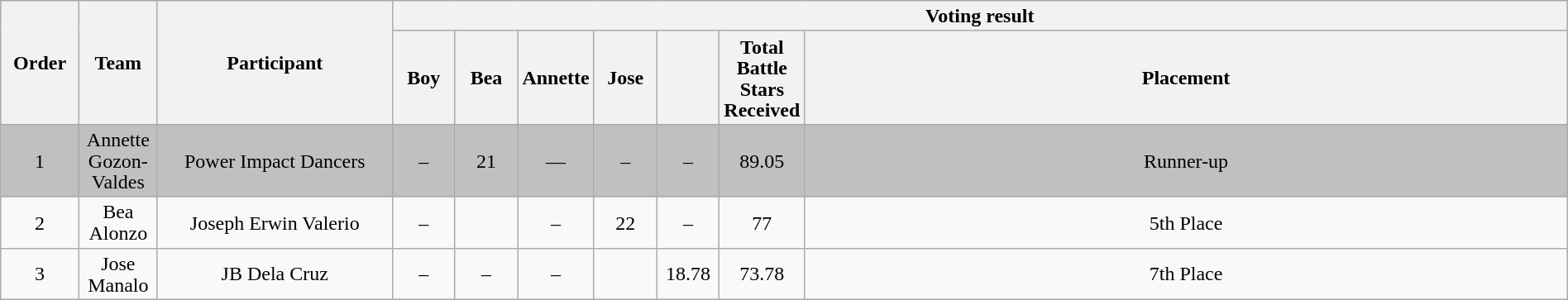<table class="wikitable" style="text-align:center; line-height:17px; width:100%;">
<tr>
<th scope="col" rowspan="2" width="05%">Order</th>
<th scope="col" rowspan="2" width="05%">Team</th>
<th scope="col" rowspan="2" width="15%">Participant</th>
<th scope="col" colspan="7" width="20%">Voting result</th>
</tr>
<tr>
<th width="4%">Boy</th>
<th width="4%">Bea</th>
<th width="4%">Annette</th>
<th width="4%">Jose</th>
<th width="4%"></th>
<th width="4%">Total Battle Stars Received</th>
<th wiidth="4%">Placement</th>
</tr>
<tr>
<td style="background:silver",>1</td>
<td style="background:silver",>Annette Gozon-Valdes</td>
<td style="background:silver",>Power Impact Dancers</td>
<td style="background:silver",>–</td>
<td style="background:silver",>21</td>
<td style="background:silver",>—</td>
<td style="background:silver",>–</td>
<td style="background:silver",>–</td>
<td style="background:silver",>89.05</td>
<td style="background:silver",>Runner-up</td>
</tr>
<tr>
<td>2</td>
<td>Bea Alonzo</td>
<td>Joseph Erwin Valerio</td>
<td>–</td>
<td></td>
<td>–</td>
<td>22</td>
<td>–</td>
<td>77</td>
<td>5th Place</td>
</tr>
<tr>
<td>3</td>
<td>Jose Manalo</td>
<td>JB Dela Cruz</td>
<td>–</td>
<td>–</td>
<td>–</td>
<td></td>
<td>18.78</td>
<td>73.78</td>
<td>7th Place</td>
</tr>
</table>
